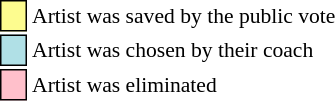<table class="toccolours" style="font-size: 90%; white-space: nowrap;">
<tr>
<td style="background-color:#fdfc8f; border: 1px solid black">    </td>
<td>Artist was saved by the public vote</td>
</tr>
<tr>
<td style="background:#b0e0e6; border:1px solid black;">    </td>
<td>Artist was chosen by their coach</td>
</tr>
<tr>
<td style="background-color:pink; border: 1px solid black">    </td>
<td>Artist was eliminated</td>
</tr>
</table>
